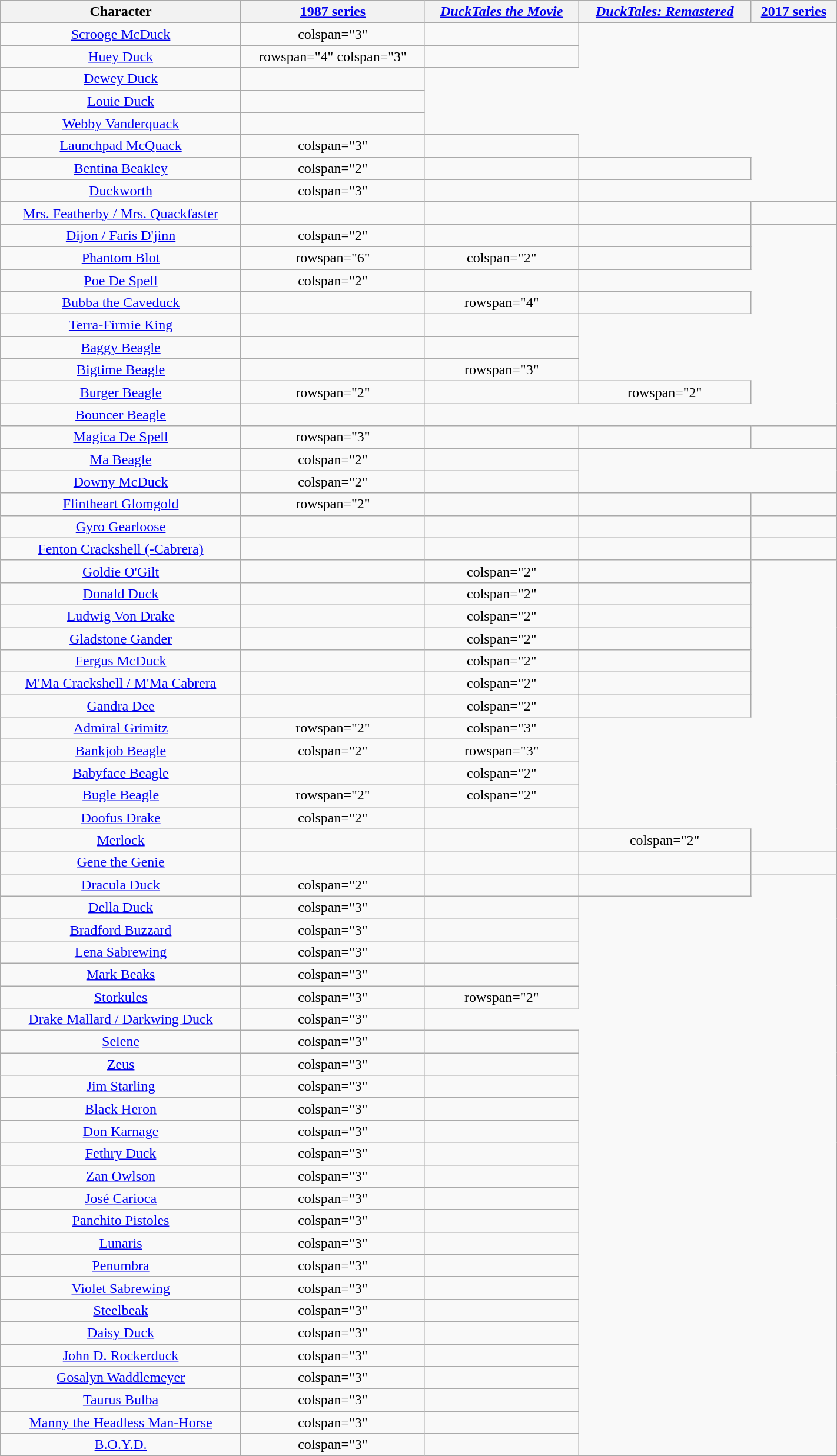<table class="wikitable plainrowheaders mw-collapsible"  style="width:75%; text-align:center;">
<tr>
<th scope="col">Character</th>
<th scope="col"><a href='#'>1987 series</a></th>
<th scope="col"><em><a href='#'>DuckTales the Movie</a></em></th>
<th scope="col"><em><a href='#'>DuckTales: Remastered</a></em></th>
<th scope="col"><a href='#'>2017 series</a></th>
</tr>
<tr>
<td><a href='#'>Scrooge McDuck</a></td>
<td>colspan="3" </td>
<td></td>
</tr>
<tr>
<td><a href='#'>Huey Duck</a></td>
<td>rowspan="4" colspan="3" </td>
<td></td>
</tr>
<tr>
<td><a href='#'>Dewey Duck</a></td>
<td></td>
</tr>
<tr>
<td><a href='#'>Louie Duck</a></td>
<td></td>
</tr>
<tr>
<td><a href='#'>Webby Vanderquack</a></td>
<td></td>
</tr>
<tr>
<td><a href='#'>Launchpad McQuack</a></td>
<td>colspan="3" </td>
<td></td>
</tr>
<tr>
<td><a href='#'>Bentina Beakley</a></td>
<td>colspan="2" </td>
<td></td>
<td></td>
</tr>
<tr>
<td><a href='#'>Duckworth</a></td>
<td>colspan="3" </td>
<td></td>
</tr>
<tr>
<td><a href='#'>Mrs. Featherby / Mrs. Quackfaster</a></td>
<td></td>
<td></td>
<td></td>
<td></td>
</tr>
<tr>
<td><a href='#'>Dijon / Faris D'jinn</a></td>
<td>colspan="2" </td>
<td></td>
<td></td>
</tr>
<tr>
<td><a href='#'>Phantom Blot</a></td>
<td>rowspan="6" </td>
<td>colspan="2" </td>
<td></td>
</tr>
<tr>
<td><a href='#'>Poe De Spell</a></td>
<td>colspan="2" </td>
<td></td>
</tr>
<tr>
<td><a href='#'>Bubba the Caveduck</a></td>
<td></td>
<td>rowspan="4" </td>
<td></td>
</tr>
<tr>
<td><a href='#'>Terra-Firmie King</a></td>
<td></td>
<td></td>
</tr>
<tr>
<td><a href='#'>Baggy Beagle</a></td>
<td></td>
<td></td>
</tr>
<tr>
<td><a href='#'>Bigtime Beagle</a></td>
<td></td>
<td>rowspan="3" </td>
</tr>
<tr>
<td><a href='#'>Burger Beagle</a></td>
<td>rowspan="2" </td>
<td></td>
<td>rowspan="2" </td>
</tr>
<tr>
<td><a href='#'>Bouncer Beagle</a></td>
<td></td>
</tr>
<tr>
<td><a href='#'>Magica De Spell</a></td>
<td>rowspan="3" </td>
<td></td>
<td></td>
<td></td>
</tr>
<tr>
<td><a href='#'>Ma Beagle</a></td>
<td>colspan="2" </td>
<td></td>
</tr>
<tr>
<td><a href='#'>Downy McDuck</a></td>
<td>colspan="2" </td>
<td></td>
</tr>
<tr>
<td><a href='#'>Flintheart Glomgold</a></td>
<td>rowspan="2" </td>
<td></td>
<td></td>
<td></td>
</tr>
<tr>
<td><a href='#'>Gyro Gearloose</a></td>
<td></td>
<td></td>
<td></td>
</tr>
<tr>
<td><a href='#'>Fenton Crackshell (-Cabrera)</a></td>
<td></td>
<td></td>
<td></td>
<td></td>
</tr>
<tr>
<td><a href='#'>Goldie O'Gilt</a></td>
<td></td>
<td>colspan="2" </td>
<td></td>
</tr>
<tr>
<td><a href='#'>Donald Duck</a></td>
<td></td>
<td>colspan="2" </td>
<td></td>
</tr>
<tr>
<td><a href='#'>Ludwig Von Drake</a></td>
<td></td>
<td>colspan="2" </td>
<td></td>
</tr>
<tr>
<td><a href='#'>Gladstone Gander</a></td>
<td></td>
<td>colspan="2" </td>
<td></td>
</tr>
<tr>
<td><a href='#'>Fergus McDuck</a></td>
<td></td>
<td>colspan="2" </td>
<td></td>
</tr>
<tr>
<td><a href='#'>M'Ma Crackshell / M'Ma Cabrera</a></td>
<td></td>
<td>colspan="2" </td>
<td></td>
</tr>
<tr>
<td><a href='#'>Gandra Dee</a></td>
<td></td>
<td>colspan="2" </td>
<td></td>
</tr>
<tr>
<td><a href='#'>Admiral Grimitz</a></td>
<td>rowspan="2" </td>
<td>colspan="3" </td>
</tr>
<tr>
<td><a href='#'>Bankjob Beagle</a></td>
<td>colspan="2" </td>
<td>rowspan="3" </td>
</tr>
<tr>
<td><a href='#'>Babyface Beagle</a></td>
<td></td>
<td>colspan="2" </td>
</tr>
<tr>
<td><a href='#'>Bugle Beagle</a></td>
<td>rowspan="2" </td>
<td>colspan="2" </td>
</tr>
<tr>
<td><a href='#'>Doofus Drake</a></td>
<td>colspan="2" </td>
<td></td>
</tr>
<tr>
<td><a href='#'>Merlock</a></td>
<td></td>
<td></td>
<td>colspan="2" </td>
</tr>
<tr>
<td><a href='#'>Gene the Genie</a></td>
<td></td>
<td></td>
<td></td>
<td></td>
</tr>
<tr>
<td><a href='#'>Dracula Duck</a></td>
<td>colspan="2" </td>
<td></td>
<td></td>
</tr>
<tr>
<td><a href='#'>Della Duck</a></td>
<td>colspan="3" </td>
<td></td>
</tr>
<tr>
<td><a href='#'>Bradford Buzzard</a></td>
<td>colspan="3" </td>
<td></td>
</tr>
<tr>
<td><a href='#'>Lena Sabrewing</a></td>
<td>colspan="3" </td>
<td></td>
</tr>
<tr>
<td><a href='#'>Mark Beaks</a></td>
<td>colspan="3" </td>
<td></td>
</tr>
<tr>
<td><a href='#'>Storkules</a></td>
<td>colspan="3" </td>
<td>rowspan="2" </td>
</tr>
<tr>
<td><a href='#'>Drake Mallard / Darkwing Duck</a></td>
<td>colspan="3" </td>
</tr>
<tr>
<td><a href='#'>Selene</a></td>
<td>colspan="3" </td>
<td></td>
</tr>
<tr>
<td><a href='#'>Zeus</a></td>
<td>colspan="3" </td>
<td></td>
</tr>
<tr>
<td><a href='#'>Jim Starling</a></td>
<td>colspan="3" </td>
<td></td>
</tr>
<tr>
<td><a href='#'>Black Heron</a></td>
<td>colspan="3" </td>
<td></td>
</tr>
<tr>
<td><a href='#'>Don Karnage</a></td>
<td>colspan="3" </td>
<td></td>
</tr>
<tr>
<td><a href='#'>Fethry Duck</a></td>
<td>colspan="3" </td>
<td></td>
</tr>
<tr>
<td><a href='#'>Zan Owlson</a></td>
<td>colspan="3" </td>
<td></td>
</tr>
<tr>
<td><a href='#'>José Carioca</a></td>
<td>colspan="3" </td>
<td></td>
</tr>
<tr>
<td><a href='#'>Panchito Pistoles</a></td>
<td>colspan="3" </td>
<td></td>
</tr>
<tr>
<td><a href='#'>Lunaris</a></td>
<td>colspan="3" </td>
<td></td>
</tr>
<tr>
<td><a href='#'>Penumbra</a></td>
<td>colspan="3" </td>
<td></td>
</tr>
<tr>
<td><a href='#'>Violet Sabrewing</a></td>
<td>colspan="3" </td>
<td></td>
</tr>
<tr>
<td><a href='#'>Steelbeak</a></td>
<td>colspan="3" </td>
<td></td>
</tr>
<tr>
<td><a href='#'>Daisy Duck</a></td>
<td>colspan="3" </td>
<td></td>
</tr>
<tr>
<td><a href='#'>John D. Rockerduck</a></td>
<td>colspan="3" </td>
<td></td>
</tr>
<tr>
<td><a href='#'>Gosalyn Waddlemeyer</a></td>
<td>colspan="3" </td>
<td></td>
</tr>
<tr>
<td><a href='#'>Taurus Bulba</a></td>
<td>colspan="3" </td>
<td></td>
</tr>
<tr>
<td><a href='#'>Manny the Headless Man-Horse</a></td>
<td>colspan="3" </td>
<td></td>
</tr>
<tr>
<td><a href='#'>B.O.Y.D.</a></td>
<td>colspan="3" </td>
<td></td>
</tr>
</table>
